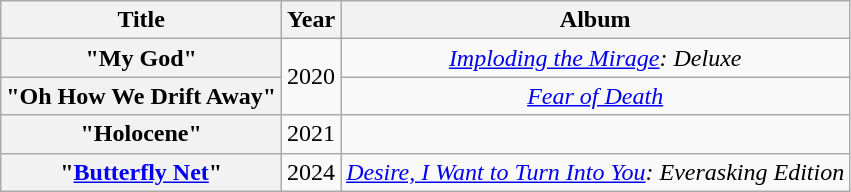<table class="wikitable plainrowheaders" style="text-align:center;">
<tr>
<th scope="col">Title</th>
<th scope="col">Year</th>
<th scope="col">Album</th>
</tr>
<tr>
<th scope="row">"My God"<br></th>
<td rowspan="2">2020</td>
<td><em><a href='#'>Imploding the Mirage</a>: Deluxe</em></td>
</tr>
<tr>
<th scope="row">"Oh How We Drift Away"<br></th>
<td><em><a href='#'>Fear of Death</a></em></td>
</tr>
<tr>
<th scope="row">"Holocene"<br></th>
<td>2021</td>
<td></td>
</tr>
<tr>
<th scope="row">"<a href='#'>Butterfly Net</a>"<br></th>
<td>2024</td>
<td><em><a href='#'>Desire, I Want to Turn Into You</a>: Everasking Edition</em></td>
</tr>
</table>
